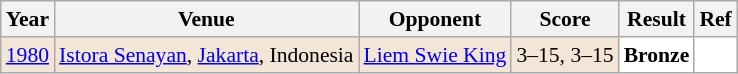<table class="sortable wikitable" style="font-size: 90%;">
<tr>
<th>Year</th>
<th>Venue</th>
<th>Opponent</th>
<th>Score</th>
<th>Result</th>
<th>Ref</th>
</tr>
<tr style="background:#F3E6D7">
<td align="center"><a href='#'>1980</a></td>
<td align="left"><a href='#'>Istora Senayan</a>, <a href='#'>Jakarta</a>, Indonesia</td>
<td align="left"> <a href='#'>Liem Swie King</a></td>
<td align="left">3–15, 3–15</td>
<td style="text-align:left; background:white"> <strong>Bronze</strong></td>
<td style="text-align:center; background:white"></td>
</tr>
</table>
